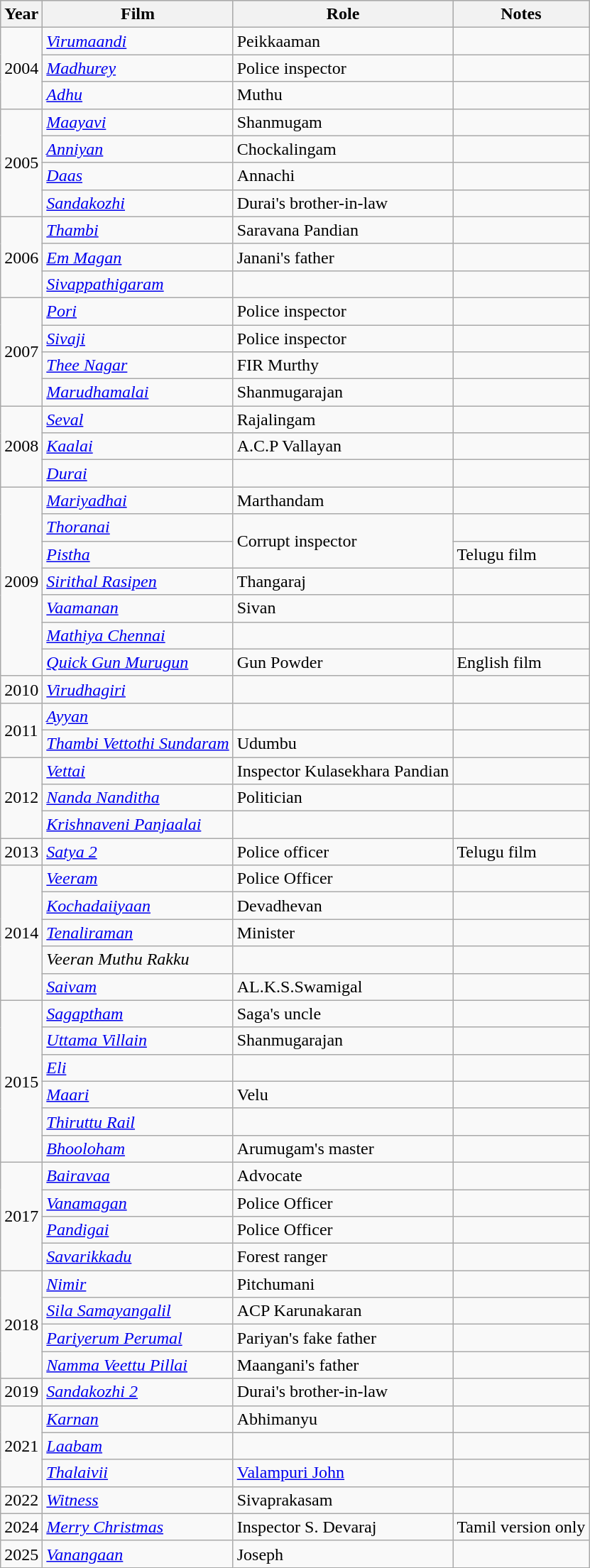<table class="wikitable">
<tr style="background:#ccc; text-align:center;">
<th>Year</th>
<th>Film</th>
<th>Role</th>
<th>Notes</th>
</tr>
<tr>
<td rowspan="3">2004</td>
<td><em><a href='#'>Virumaandi</a></em></td>
<td>Peikkaaman</td>
<td></td>
</tr>
<tr>
<td><em><a href='#'>Madhurey</a></em></td>
<td>Police inspector</td>
<td></td>
</tr>
<tr>
<td><em><a href='#'>Adhu</a></em></td>
<td>Muthu</td>
<td></td>
</tr>
<tr>
<td rowspan="4">2005</td>
<td><em><a href='#'>Maayavi</a></em></td>
<td>Shanmugam</td>
<td></td>
</tr>
<tr>
<td><em><a href='#'>Anniyan</a></em></td>
<td>Chockalingam</td>
<td></td>
</tr>
<tr>
<td><em><a href='#'>Daas</a></em></td>
<td>Annachi</td>
<td></td>
</tr>
<tr>
<td><em><a href='#'>Sandakozhi</a></em></td>
<td>Durai's brother-in-law</td>
<td></td>
</tr>
<tr>
<td rowspan="3">2006</td>
<td><em><a href='#'>Thambi</a></em></td>
<td>Saravana Pandian</td>
<td></td>
</tr>
<tr>
<td><em><a href='#'>Em Magan</a></em></td>
<td>Janani's father</td>
<td></td>
</tr>
<tr>
<td><em><a href='#'>Sivappathigaram</a></em></td>
<td></td>
<td></td>
</tr>
<tr>
<td rowspan="4">2007</td>
<td><em><a href='#'>Pori</a></em></td>
<td>Police inspector</td>
<td></td>
</tr>
<tr>
<td><em><a href='#'>Sivaji</a></em></td>
<td>Police inspector</td>
<td></td>
</tr>
<tr>
<td><em><a href='#'>Thee Nagar</a></em></td>
<td>FIR Murthy</td>
<td></td>
</tr>
<tr>
<td><em><a href='#'>Marudhamalai</a></em></td>
<td>Shanmugarajan</td>
<td></td>
</tr>
<tr>
<td rowspan="3">2008</td>
<td><em><a href='#'>Seval</a></em></td>
<td>Rajalingam</td>
<td></td>
</tr>
<tr>
<td><em><a href='#'>Kaalai</a></em></td>
<td>A.C.P Vallayan</td>
<td></td>
</tr>
<tr>
<td><em><a href='#'>Durai</a></em></td>
<td></td>
<td></td>
</tr>
<tr>
<td rowspan="7">2009</td>
<td><em><a href='#'>Mariyadhai</a></em></td>
<td>Marthandam</td>
<td></td>
</tr>
<tr>
<td><em><a href='#'>Thoranai</a></em></td>
<td rowspan="2">Corrupt inspector</td>
<td></td>
</tr>
<tr>
<td><em><a href='#'>Pistha</a></em></td>
<td>Telugu film</td>
</tr>
<tr>
<td><em><a href='#'>Sirithal Rasipen</a></em></td>
<td>Thangaraj</td>
<td></td>
</tr>
<tr>
<td><em><a href='#'>Vaamanan</a></em></td>
<td>Sivan</td>
<td></td>
</tr>
<tr>
<td><em><a href='#'>Mathiya Chennai</a></em></td>
<td></td>
<td></td>
</tr>
<tr>
<td><em><a href='#'>Quick Gun Murugun</a></em></td>
<td>Gun Powder</td>
<td>English film</td>
</tr>
<tr>
<td>2010</td>
<td><em><a href='#'>Virudhagiri</a></em></td>
<td></td>
<td></td>
</tr>
<tr>
<td rowspan="2">2011</td>
<td><em><a href='#'>Ayyan</a></em></td>
<td></td>
<td></td>
</tr>
<tr>
<td><em><a href='#'>Thambi Vettothi Sundaram</a></em></td>
<td>Udumbu</td>
<td></td>
</tr>
<tr>
<td rowspan="3">2012</td>
<td><em><a href='#'>Vettai</a></em></td>
<td>Inspector Kulasekhara Pandian</td>
<td></td>
</tr>
<tr>
<td><em><a href='#'>Nanda Nanditha</a></em></td>
<td>Politician</td>
<td></td>
</tr>
<tr>
<td><em><a href='#'>Krishnaveni Panjaalai</a></em></td>
<td></td>
<td></td>
</tr>
<tr>
<td>2013</td>
<td><em><a href='#'>Satya 2</a></em></td>
<td>Police officer</td>
<td>Telugu film</td>
</tr>
<tr>
<td rowspan="5">2014</td>
<td><em><a href='#'>Veeram</a></em></td>
<td>Police Officer</td>
<td></td>
</tr>
<tr>
<td><em><a href='#'>Kochadaiiyaan</a></em></td>
<td>Devadhevan</td>
<td></td>
</tr>
<tr>
<td><em><a href='#'>Tenaliraman</a></em></td>
<td>Minister</td>
<td></td>
</tr>
<tr>
<td><em>Veeran Muthu Rakku</em></td>
<td></td>
<td></td>
</tr>
<tr>
<td><em><a href='#'>Saivam</a></em></td>
<td>AL.K.S.Swamigal</td>
<td></td>
</tr>
<tr>
<td rowspan="6">2015</td>
<td><em><a href='#'>Sagaptham</a></em></td>
<td>Saga's uncle</td>
<td></td>
</tr>
<tr>
<td><em><a href='#'>Uttama Villain</a></em></td>
<td>Shanmugarajan</td>
<td></td>
</tr>
<tr>
<td><em><a href='#'>Eli</a></em></td>
<td></td>
<td></td>
</tr>
<tr>
<td><em><a href='#'>Maari</a></em></td>
<td>Velu</td>
<td></td>
</tr>
<tr>
<td><em><a href='#'>Thiruttu Rail</a></em></td>
<td></td>
<td></td>
</tr>
<tr>
<td><em><a href='#'>Bhooloham</a></em></td>
<td>Arumugam's master</td>
<td></td>
</tr>
<tr>
<td rowspan="4">2017</td>
<td><em><a href='#'>Bairavaa</a></em></td>
<td>Advocate</td>
<td></td>
</tr>
<tr>
<td><em><a href='#'>Vanamagan</a></em></td>
<td>Police Officer</td>
<td></td>
</tr>
<tr>
<td><em><a href='#'>Pandigai</a></em></td>
<td>Police Officer</td>
<td></td>
</tr>
<tr>
<td><em><a href='#'>Savarikkadu</a></em></td>
<td>Forest ranger</td>
<td></td>
</tr>
<tr>
<td rowspan="4">2018</td>
<td><em><a href='#'>Nimir</a></em></td>
<td>Pitchumani</td>
<td></td>
</tr>
<tr>
<td><em><a href='#'>Sila Samayangalil</a></em></td>
<td>ACP Karunakaran</td>
<td></td>
</tr>
<tr>
<td><em><a href='#'>Pariyerum Perumal</a></em></td>
<td>Pariyan's fake father</td>
<td></td>
</tr>
<tr>
<td><em><a href='#'>Namma Veettu Pillai</a></em></td>
<td>Maangani's father</td>
<td></td>
</tr>
<tr>
<td rowspan="1">2019</td>
<td><em><a href='#'>Sandakozhi 2</a></em></td>
<td>Durai's brother-in-law</td>
<td></td>
</tr>
<tr>
<td rowspan="3">2021</td>
<td><em><a href='#'>Karnan</a></em></td>
<td>Abhimanyu</td>
<td></td>
</tr>
<tr>
<td><em><a href='#'>Laabam</a></em></td>
<td></td>
<td></td>
</tr>
<tr>
<td><em><a href='#'>Thalaivii</a></em></td>
<td><a href='#'>Valampuri John</a></td>
<td></td>
</tr>
<tr>
<td>2022</td>
<td><em><a href='#'>Witness</a></em></td>
<td>Sivaprakasam</td>
<td></td>
</tr>
<tr>
<td>2024</td>
<td><em><a href='#'>Merry Christmas</a></em></td>
<td>Inspector S. Devaraj</td>
<td>Tamil version only</td>
</tr>
<tr>
<td>2025</td>
<td><em><a href='#'>Vanangaan</a></em></td>
<td>Joseph</td>
<td></td>
</tr>
</table>
